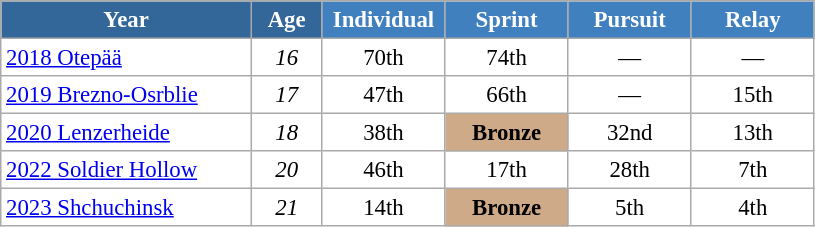<table class="wikitable" style="font-size:95%; text-align:center; border:grey solid 1px; border-collapse:collapse; background:#ffffff;">
<tr>
<th style="background-color:#369; color:white;    width:160px;">Year</th>
<th style="background-color:#369; color:white;    width:40px;">Age</th>
<th style="background-color:#4180be; color:white; width:75px;">Individual</th>
<th style="background-color:#4180be; color:white; width:75px;">Sprint</th>
<th style="background-color:#4180be; color:white; width:75px;">Pursuit</th>
<th style="background-color:#4180be; color:white; width:75px;">Relay</th>
</tr>
<tr>
<td align=left> <a href='#'>2018 Otepää</a></td>
<td><em>16</em></td>
<td>70th</td>
<td>74th</td>
<td>—</td>
<td>—</td>
</tr>
<tr>
<td align=left> <a href='#'>2019 Brezno-Osrblie</a></td>
<td><em>17</em></td>
<td>47th</td>
<td>66th</td>
<td>—</td>
<td>15th</td>
</tr>
<tr>
<td align=left> <a href='#'>2020 Lenzerheide</a></td>
<td><em>18</em></td>
<td>38th</td>
<td style="background:#cfaa88;"><strong>Bronze</strong></td>
<td>32nd</td>
<td>13th</td>
</tr>
<tr>
<td align=left> <a href='#'>2022 Soldier Hollow</a></td>
<td><em>20</em></td>
<td>46th</td>
<td>17th</td>
<td>28th</td>
<td>7th</td>
</tr>
<tr>
<td align=left> <a href='#'>2023 Shchuchinsk</a></td>
<td><em>21</em></td>
<td>14th</td>
<td style="background:#cfaa88;"><strong>Bronze</strong></td>
<td>5th</td>
<td>4th</td>
</tr>
</table>
